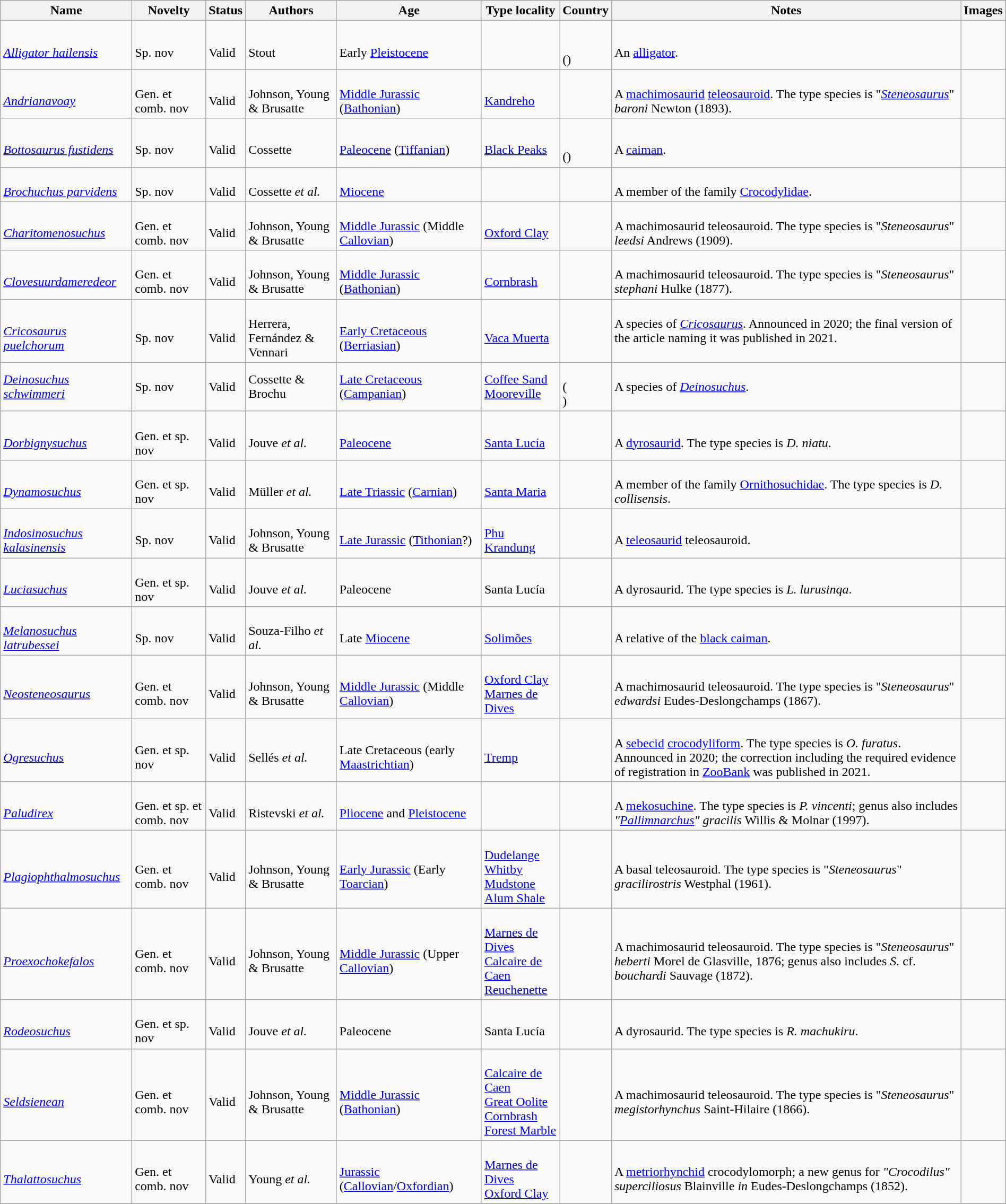<table class="wikitable sortable" align="center" width="100%">
<tr>
<th>Name</th>
<th>Novelty</th>
<th>Status</th>
<th>Authors</th>
<th>Age</th>
<th>Type locality</th>
<th>Country</th>
<th>Notes</th>
<th>Images</th>
</tr>
<tr>
<td><br><em><a href='#'>Alligator hailensis</a></em></td>
<td><br>Sp. nov</td>
<td><br>Valid</td>
<td><br>Stout</td>
<td><br>Early <a href='#'>Pleistocene</a></td>
<td></td>
<td><br><br>()</td>
<td><br>An <a href='#'>alligator</a>.</td>
<td></td>
</tr>
<tr>
<td><br><em><a href='#'>Andrianavoay</a></em></td>
<td><br>Gen. et comb. nov</td>
<td><br>Valid</td>
<td><br>Johnson, Young & Brusatte</td>
<td><br><a href='#'>Middle Jurassic</a> (<a href='#'>Bathonian</a>)</td>
<td><br><a href='#'>Kandreho</a></td>
<td><br></td>
<td><br>A <a href='#'>machimosaurid</a> <a href='#'>teleosauroid</a>. The type species is "<em><a href='#'>Steneosaurus</a></em>" <em>baroni</em> Newton (1893).</td>
<td></td>
</tr>
<tr>
<td><br><em><a href='#'>Bottosaurus fustidens</a></em></td>
<td><br>Sp. nov</td>
<td><br>Valid</td>
<td><br>Cossette</td>
<td><br><a href='#'>Paleocene</a> (<a href='#'>Tiffanian</a>)</td>
<td><br><a href='#'>Black Peaks</a></td>
<td><br><br>()</td>
<td><br>A <a href='#'>caiman</a>.</td>
<td></td>
</tr>
<tr>
<td><br><em><a href='#'>Brochuchus parvidens</a></em></td>
<td><br>Sp. nov</td>
<td><br>Valid</td>
<td><br>Cossette <em>et al.</em></td>
<td><br><a href='#'>Miocene</a></td>
<td></td>
<td><br></td>
<td><br>A member of the family <a href='#'>Crocodylidae</a>.</td>
<td></td>
</tr>
<tr>
<td><br><em><a href='#'>Charitomenosuchus</a></em></td>
<td><br>Gen. et comb. nov</td>
<td><br>Valid</td>
<td><br>Johnson, Young & Brusatte</td>
<td><br><a href='#'>Middle Jurassic</a> (Middle <a href='#'>Callovian</a>)</td>
<td><br><a href='#'>Oxford Clay</a></td>
<td><br></td>
<td><br>A machimosaurid teleosauroid. The type species is "<em>Steneosaurus</em>" <em>leedsi</em> Andrews (1909).</td>
<td></td>
</tr>
<tr>
<td><br><em><a href='#'>Clovesuurdameredeor</a></em></td>
<td><br>Gen. et comb. nov</td>
<td><br>Valid</td>
<td><br>Johnson, Young & Brusatte</td>
<td><br><a href='#'>Middle Jurassic</a> (<a href='#'>Bathonian</a>)</td>
<td><br><a href='#'>Cornbrash</a></td>
<td><br></td>
<td><br>A machimosaurid teleosauroid. The type species is "<em>Steneosaurus</em>" <em>stephani</em> Hulke (1877).</td>
<td></td>
</tr>
<tr>
<td><br><em><a href='#'>Cricosaurus puelchorum</a></em></td>
<td><br>Sp. nov</td>
<td><br>Valid</td>
<td><br>Herrera, Fernández & Vennari</td>
<td><br><a href='#'>Early Cretaceous</a> (<a href='#'>Berriasian</a>)</td>
<td><br><a href='#'>Vaca Muerta</a></td>
<td><br></td>
<td>A species of <em><a href='#'>Cricosaurus</a></em>. Announced in 2020; the final version of the article naming it was published in 2021.</td>
<td></td>
</tr>
<tr>
<td><em><a href='#'>Deinosuchus schwimmeri</a></em></td>
<td>Sp. nov</td>
<td>Valid</td>
<td>Cossette & Brochu</td>
<td><a href='#'>Late Cretaceous</a> (<a href='#'>Campanian</a>)</td>
<td><a href='#'>Coffee Sand</a><br><a href='#'>Mooreville</a></td>
<td><br>(<br>)</td>
<td>A species of <em><a href='#'>Deinosuchus</a></em>.</td>
<td></td>
</tr>
<tr>
<td><br><em><a href='#'>Dorbignysuchus</a></em></td>
<td><br>Gen. et sp. nov</td>
<td><br>Valid</td>
<td><br>Jouve <em>et al.</em></td>
<td><br><a href='#'>Paleocene</a></td>
<td><br><a href='#'>Santa Lucía</a></td>
<td><br></td>
<td><br>A <a href='#'>dyrosaurid</a>. The type species is <em>D. niatu</em>.</td>
<td></td>
</tr>
<tr>
<td><br><em><a href='#'>Dynamosuchus</a></em> </td>
<td><br>Gen. et sp. nov</td>
<td><br>Valid</td>
<td><br>Müller <em>et al.</em></td>
<td><br><a href='#'>Late Triassic</a> (<a href='#'>Carnian</a>)</td>
<td><br><a href='#'>Santa Maria</a></td>
<td><br></td>
<td><br>A member of the family <a href='#'>Ornithosuchidae</a>. The type species is <em>D. collisensis</em>.</td>
<td><br></td>
</tr>
<tr>
<td><br><em><a href='#'>Indosinosuchus kalasinensis</a></em></td>
<td><br>Sp. nov</td>
<td><br>Valid</td>
<td><br>Johnson, Young & Brusatte</td>
<td><br><a href='#'>Late Jurassic</a> (<a href='#'>Tithonian</a>?)</td>
<td><br><a href='#'>Phu Krandung</a></td>
<td><br></td>
<td><br>A <a href='#'>teleosaurid</a> teleosauroid.</td>
<td></td>
</tr>
<tr>
<td><br><em><a href='#'>Luciasuchus</a></em></td>
<td><br>Gen. et sp. nov</td>
<td><br>Valid</td>
<td><br>Jouve <em>et al.</em></td>
<td><br>Paleocene</td>
<td><br>Santa Lucía</td>
<td><br></td>
<td><br>A dyrosaurid. The type species is <em>L. lurusinqa</em>.</td>
<td></td>
</tr>
<tr>
<td><br><em><a href='#'>Melanosuchus latrubessei</a></em></td>
<td><br>Sp. nov</td>
<td><br>Valid</td>
<td><br>Souza-Filho <em>et al.</em></td>
<td><br>Late <a href='#'>Miocene</a></td>
<td><br><a href='#'>Solimões</a></td>
<td><br></td>
<td><br>A relative of the <a href='#'>black caiman</a>.</td>
<td></td>
</tr>
<tr>
<td><br><em><a href='#'>Neosteneosaurus</a></em></td>
<td><br>Gen. et comb. nov</td>
<td><br>Valid</td>
<td><br>Johnson, Young & Brusatte</td>
<td><br><a href='#'>Middle Jurassic</a> (Middle <a href='#'>Callovian</a>)</td>
<td><br><a href='#'>Oxford Clay</a><br><a href='#'>Marnes de Dives</a></td>
<td><br><br></td>
<td><br>A machimosaurid teleosauroid. The type species is "<em>Steneosaurus</em>" <em>edwardsi</em> Eudes-Deslongchamps (1867).</td>
<td></td>
</tr>
<tr>
<td><br><em><a href='#'>Ogresuchus</a></em></td>
<td><br>Gen. et sp. nov</td>
<td><br>Valid</td>
<td><br>Sellés <em>et al.</em></td>
<td><br>Late Cretaceous (early <a href='#'>Maastrichtian</a>)</td>
<td><br><a href='#'>Tremp</a></td>
<td><br></td>
<td><br>A <a href='#'>sebecid</a> <a href='#'>crocodyliform</a>. The type species is <em>O. furatus</em>. Announced in 2020; the correction including the required evidence of registration in <a href='#'>ZooBank</a> was published in 2021.</td>
<td></td>
</tr>
<tr>
<td><br><em><a href='#'>Paludirex</a></em></td>
<td><br>Gen. et sp. et comb. nov</td>
<td><br>Valid</td>
<td><br>Ristevski <em>et al.</em></td>
<td><br><a href='#'>Pliocene</a> and <a href='#'>Pleistocene</a></td>
<td></td>
<td><br></td>
<td><br>A <a href='#'>mekosuchine</a>. The type species is <em>P. vincenti</em>; genus also includes <em>"<a href='#'>Pallimnarchus</a>" gracilis</em> Willis & Molnar (1997).</td>
<td></td>
</tr>
<tr>
<td><br><em><a href='#'>Plagiophthalmosuchus</a></em></td>
<td><br>Gen. et comb. nov</td>
<td><br>Valid</td>
<td><br>Johnson, Young & Brusatte</td>
<td><br><a href='#'>Early Jurassic</a> (Early <a href='#'>Toarcian</a>)</td>
<td><br><a href='#'>Dudelange</a><br><a href='#'>Whitby Mudstone</a><br><a href='#'>Alum Shale</a></td>
<td><br><br></td>
<td><br>A basal teleosauroid. The type species is "<em>Steneosaurus</em>" <em>gracilirostris</em> Westphal (1961).</td>
<td></td>
</tr>
<tr>
<td><br><em><a href='#'>Proexochokefalos</a></em></td>
<td><br>Gen. et comb. nov</td>
<td><br>Valid</td>
<td><br>Johnson, Young & Brusatte</td>
<td><br><a href='#'>Middle Jurassic</a> (Upper <a href='#'>Callovian</a>)</td>
<td><br><a href='#'>Marnes de Dives</a><br><a href='#'>Calcaire de Caen</a><br><a href='#'>Reuchenette</a></td>
<td><br><br></td>
<td><br>A machimosaurid teleosauroid. The type species is "<em>Steneosaurus</em>" <em>heberti</em> Morel de Glasville, 1876; genus also includes <em>S.</em> cf. <em>bouchardi</em> Sauvage (1872).</td>
<td></td>
</tr>
<tr>
<td><br><em><a href='#'>Rodeosuchus</a></em></td>
<td><br>Gen. et sp. nov</td>
<td><br>Valid</td>
<td><br>Jouve <em>et al.</em></td>
<td><br>Paleocene</td>
<td><br>Santa Lucía</td>
<td><br></td>
<td><br>A dyrosaurid. The type species is <em>R. machukiru</em>.</td>
<td></td>
</tr>
<tr>
<td><br><em><a href='#'>Seldsienean</a></em></td>
<td><br>Gen. et comb. nov</td>
<td><br>Valid</td>
<td><br>Johnson, Young & Brusatte</td>
<td><br><a href='#'>Middle Jurassic</a> (<a href='#'>Bathonian</a>)</td>
<td><br><a href='#'>Calcaire de Caen</a><br><a href='#'>Great Oolite</a><br><a href='#'>Cornbrash</a><br><a href='#'>Forest Marble</a></td>
<td><br><br></td>
<td><br>A machimosaurid teleosauroid. The type species is "<em>Steneosaurus</em>" <em>megistorhynchus</em> Saint-Hilaire (1866).</td>
<td></td>
</tr>
<tr>
<td><br><em><a href='#'>Thalattosuchus</a></em></td>
<td><br>Gen. et comb. nov</td>
<td><br>Valid</td>
<td><br>Young <em>et al.</em></td>
<td><br><a href='#'>Jurassic</a> (<a href='#'>Callovian</a>/<a href='#'>Oxfordian</a>)</td>
<td><br><a href='#'>Marnes de Dives</a><br><a href='#'>Oxford Clay</a></td>
<td><br><br></td>
<td><br>A <a href='#'>metriorhynchid</a> crocodylomorph; a new genus for <em>"Crocodilus" superciliosus</em> Blainville <em>in</em> Eudes-Deslongchamps (1852).</td>
<td></td>
</tr>
<tr>
</tr>
</table>
